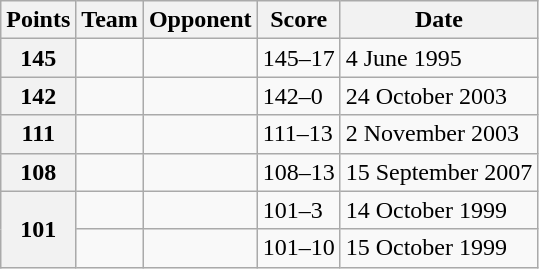<table class="wikitable">
<tr>
<th>Points</th>
<th>Team</th>
<th>Opponent</th>
<th>Score</th>
<th>Date</th>
</tr>
<tr>
<th>145</th>
<td></td>
<td></td>
<td>145–17</td>
<td>4 June 1995</td>
</tr>
<tr>
<th>142</th>
<td></td>
<td></td>
<td>142–0</td>
<td>24 October 2003</td>
</tr>
<tr>
<th>111</th>
<td></td>
<td></td>
<td>111–13</td>
<td>2 November 2003</td>
</tr>
<tr>
<th>108</th>
<td></td>
<td></td>
<td>108–13</td>
<td>15 September 2007</td>
</tr>
<tr>
<th rowspan="2">101</th>
<td></td>
<td></td>
<td>101–3</td>
<td>14 October 1999</td>
</tr>
<tr>
<td></td>
<td></td>
<td>101–10</td>
<td>15 October 1999</td>
</tr>
</table>
